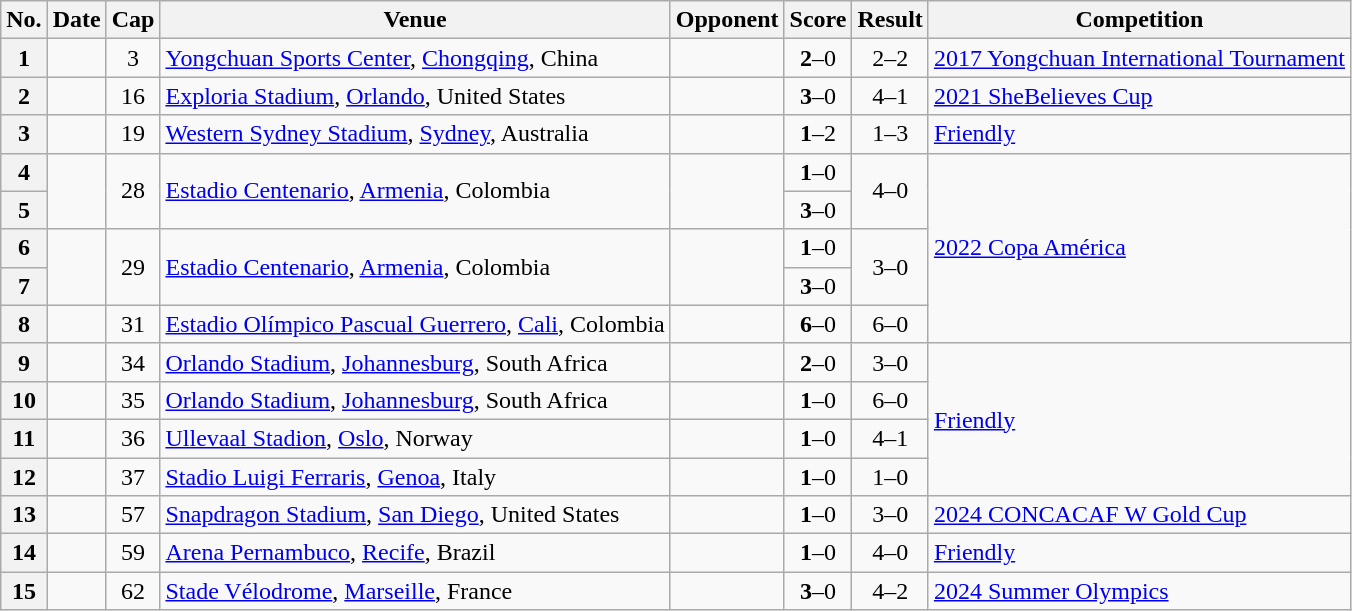<table class="wikitable sortable plainrowheaders">
<tr>
<th scope="col">No.</th>
<th scope="col" data-sort-type="date">Date</th>
<th scope="col">Cap</th>
<th scope="col">Venue</th>
<th scope="col">Opponent</th>
<th scope="col" class="unsortable">Score</th>
<th scope="col" class="unsortable">Result</th>
<th scope="col">Competition</th>
</tr>
<tr>
<th>1</th>
<td></td>
<td align="center">3</td>
<td><a href='#'>Yongchuan Sports Center</a>, <a href='#'>Chongqing</a>, China</td>
<td></td>
<td align="center"><strong>2</strong>–0</td>
<td align="center">2–2</td>
<td><a href='#'>2017 Yongchuan International Tournament</a></td>
</tr>
<tr>
<th>2</th>
<td></td>
<td align="center">16</td>
<td><a href='#'>Exploria Stadium</a>, <a href='#'>Orlando</a>, United States</td>
<td></td>
<td align="center"><strong>3</strong>–0</td>
<td align="center">4–1</td>
<td><a href='#'>2021 SheBelieves Cup</a></td>
</tr>
<tr>
<th>3</th>
<td></td>
<td align="center">19</td>
<td><a href='#'>Western Sydney Stadium</a>, <a href='#'>Sydney</a>, Australia</td>
<td></td>
<td align="center"><strong>1</strong>–2</td>
<td align="center">1–3</td>
<td><a href='#'>Friendly</a></td>
</tr>
<tr>
<th>4</th>
<td rowspan="2"></td>
<td rowspan="2" align="center">28</td>
<td rowspan="2"><a href='#'>Estadio Centenario</a>, <a href='#'>Armenia</a>, Colombia</td>
<td rowspan="2"></td>
<td align="center"><strong>1</strong>–0</td>
<td rowspan="2" align="center">4–0</td>
<td rowspan="5"><a href='#'>2022 Copa América</a></td>
</tr>
<tr>
<th>5</th>
<td align="center"><strong>3</strong>–0</td>
</tr>
<tr>
<th>6</th>
<td rowspan="2"></td>
<td rowspan="2" align="center">29</td>
<td rowspan="2"><a href='#'>Estadio Centenario</a>, <a href='#'>Armenia</a>, Colombia</td>
<td rowspan="2"></td>
<td align="center"><strong>1</strong>–0</td>
<td rowspan="2" align="center">3–0</td>
</tr>
<tr>
<th>7</th>
<td align="center"><strong>3</strong>–0</td>
</tr>
<tr>
<th>8</th>
<td></td>
<td align="center">31</td>
<td><a href='#'>Estadio Olímpico Pascual Guerrero</a>, <a href='#'>Cali</a>, Colombia</td>
<td></td>
<td align="center"><strong>6</strong>–0</td>
<td align="center">6–0</td>
</tr>
<tr>
<th>9</th>
<td></td>
<td align="center">34</td>
<td><a href='#'>Orlando Stadium</a>, <a href='#'>Johannesburg</a>, South Africa</td>
<td></td>
<td align="center"><strong>2</strong>–0</td>
<td align="center">3–0</td>
<td rowspan="4"><a href='#'>Friendly</a></td>
</tr>
<tr>
<th>10</th>
<td></td>
<td align="center">35</td>
<td><a href='#'>Orlando Stadium</a>, <a href='#'>Johannesburg</a>, South Africa</td>
<td></td>
<td align="center"><strong>1</strong>–0</td>
<td align="center">6–0</td>
</tr>
<tr>
<th>11</th>
<td></td>
<td align="center">36</td>
<td><a href='#'>Ullevaal Stadion</a>, <a href='#'>Oslo</a>, Norway</td>
<td></td>
<td align="center"><strong>1</strong>–0</td>
<td align="center">4–1</td>
</tr>
<tr>
<th>12</th>
<td></td>
<td align="center">37</td>
<td><a href='#'>Stadio Luigi Ferraris</a>, <a href='#'>Genoa</a>, Italy</td>
<td></td>
<td align="center"><strong>1</strong>–0</td>
<td align="center">1–0</td>
</tr>
<tr>
<th>13</th>
<td></td>
<td align="center">57</td>
<td><a href='#'>Snapdragon Stadium</a>, <a href='#'>San Diego</a>, United States</td>
<td></td>
<td align="center"><strong>1</strong>–0</td>
<td align="center">3–0</td>
<td><a href='#'>2024 CONCACAF W Gold Cup</a></td>
</tr>
<tr>
<th>14</th>
<td></td>
<td align="center">59</td>
<td><a href='#'>Arena Pernambuco</a>, <a href='#'>Recife</a>, Brazil</td>
<td></td>
<td align="center"><strong>1</strong>–0</td>
<td align="center">4–0</td>
<td><a href='#'>Friendly</a></td>
</tr>
<tr>
<th>15</th>
<td></td>
<td align="center">62</td>
<td><a href='#'>Stade Vélodrome</a>, <a href='#'>Marseille</a>, France</td>
<td></td>
<td align="center"><strong>3</strong>–0</td>
<td align="center">4–2</td>
<td><a href='#'>2024 Summer Olympics</a></td>
</tr>
</table>
